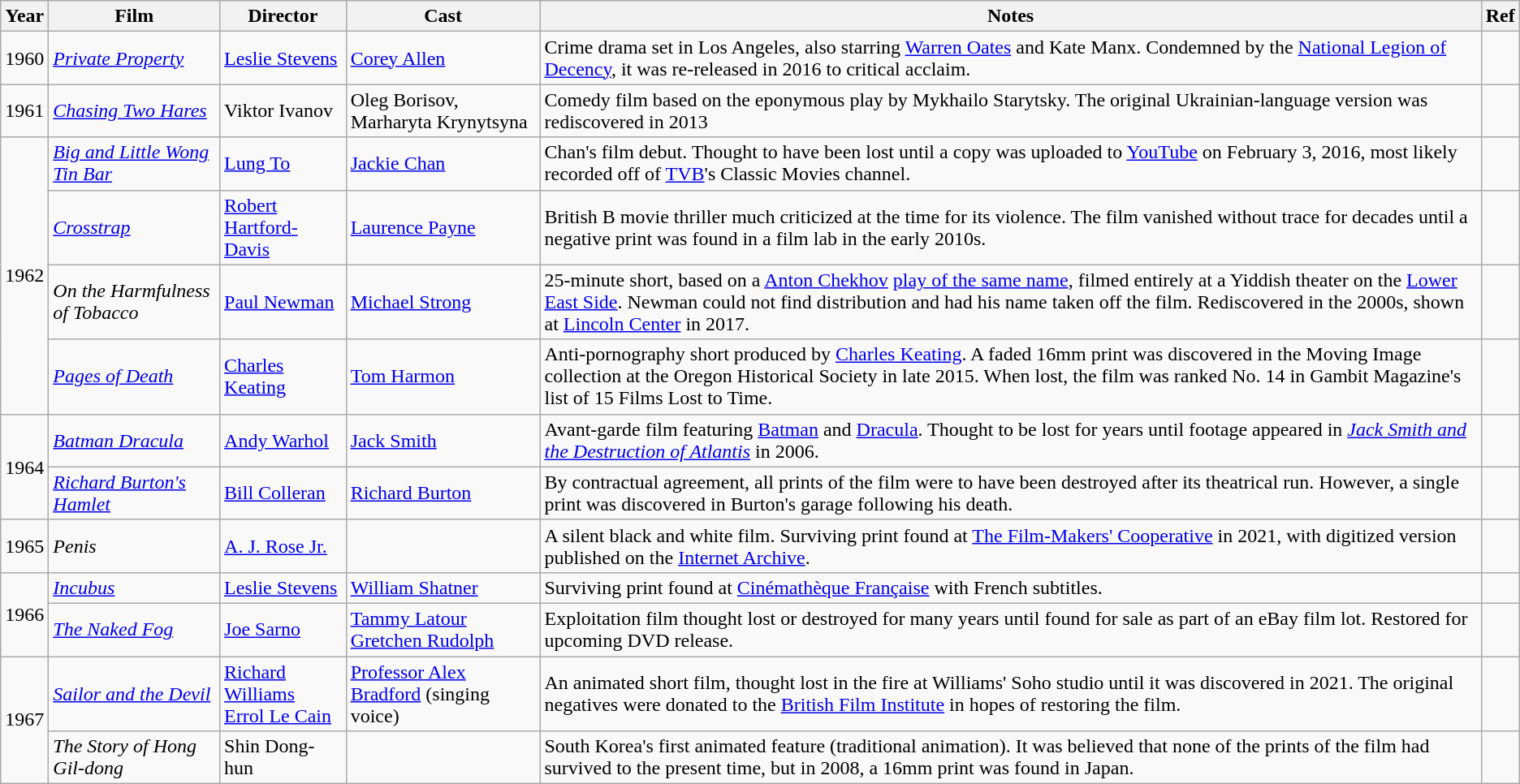<table class="wikitable sortable">
<tr>
<th>Year</th>
<th>Film</th>
<th>Director</th>
<th>Cast</th>
<th>Notes</th>
<th>Ref</th>
</tr>
<tr>
<td>1960</td>
<td><a href='#'><em>Private Property</em></a></td>
<td><a href='#'>Leslie Stevens</a></td>
<td><a href='#'>Corey Allen</a></td>
<td>Crime drama set in Los Angeles, also starring <a href='#'>Warren Oates</a> and Kate Manx. Condemned by the <a href='#'>National Legion of Decency</a>, it was re-released in 2016 to critical acclaim.</td>
<td></td>
</tr>
<tr>
<td>1961</td>
<td><em><a href='#'>Chasing Two Hares</a></em></td>
<td>Viktor Ivanov</td>
<td>Oleg Borisov, Marharyta Krynytsyna</td>
<td>Comedy film based on the eponymous play by Mykhailo Starytsky. The original Ukrainian-language version was rediscovered in 2013</td>
<td></td>
</tr>
<tr>
<td rowspan=4>1962</td>
<td><em><a href='#'>Big and Little Wong Tin Bar</a></em></td>
<td><a href='#'>Lung To</a></td>
<td><a href='#'>Jackie Chan</a></td>
<td>Chan's film debut. Thought to have been lost until a copy was uploaded to <a href='#'>YouTube</a> on February 3, 2016, most likely recorded off of <a href='#'>TVB</a>'s Classic Movies channel.</td>
<td></td>
</tr>
<tr>
<td><em><a href='#'>Crosstrap</a></em></td>
<td><a href='#'>Robert Hartford-Davis</a></td>
<td><a href='#'>Laurence Payne</a></td>
<td>British B movie thriller much criticized at the time for its violence. The film vanished without trace for decades until a negative print was found in a film lab in the early 2010s.</td>
<td></td>
</tr>
<tr>
<td><em>On the Harmfulness of Tobacco</em></td>
<td><a href='#'>Paul Newman</a></td>
<td><a href='#'>Michael Strong</a></td>
<td>25-minute short, based on a <a href='#'>Anton Chekhov</a> <a href='#'>play of the same name</a>, filmed entirely at a Yiddish theater on the <a href='#'>Lower East Side</a>. Newman could not find distribution and had his name taken off the film. Rediscovered in the 2000s, shown at <a href='#'>Lincoln Center</a> in 2017.</td>
<td></td>
</tr>
<tr>
<td><em><a href='#'>Pages of Death</a></em></td>
<td><a href='#'>Charles Keating</a></td>
<td><a href='#'>Tom Harmon</a></td>
<td>Anti-pornography short produced by <a href='#'>Charles Keating</a>. A faded 16mm print was discovered in the Moving Image collection at the Oregon Historical Society in late 2015. When lost, the film was ranked No. 14 in Gambit Magazine's list of 15 Films Lost to Time.</td>
<td></td>
</tr>
<tr>
<td rowspan=2>1964</td>
<td><em><a href='#'>Batman Dracula</a></em></td>
<td><a href='#'>Andy Warhol</a></td>
<td><a href='#'>Jack Smith</a></td>
<td>Avant-garde film featuring <a href='#'>Batman</a> and <a href='#'>Dracula</a>. Thought to be lost for years until footage appeared in <em><a href='#'>Jack Smith and the Destruction of Atlantis</a></em> in 2006.</td>
<td></td>
</tr>
<tr>
<td><em><a href='#'>Richard Burton's Hamlet</a></em></td>
<td><a href='#'>Bill Colleran</a></td>
<td><a href='#'>Richard Burton</a></td>
<td>By contractual agreement, all prints of the film were to have been destroyed after its theatrical run. However, a single print was discovered in Burton's garage following his death.</td>
<td></td>
</tr>
<tr>
<td>1965</td>
<td><em>Penis</em></td>
<td><a href='#'>A. J. Rose Jr.</a></td>
<td></td>
<td>A silent black and white film. Surviving print found at <a href='#'>The Film-Makers' Cooperative</a> in 2021, with digitized version published on the <a href='#'>Internet Archive</a>.</td>
<td></td>
</tr>
<tr>
<td rowspan=2>1966</td>
<td><em><a href='#'>Incubus</a></em></td>
<td><a href='#'>Leslie Stevens</a></td>
<td><a href='#'>William Shatner</a></td>
<td>Surviving print found at <a href='#'>Cinémathèque Française</a> with French subtitles.</td>
<td></td>
</tr>
<tr>
<td><em><a href='#'>The Naked Fog</a></em></td>
<td><a href='#'>Joe Sarno</a></td>
<td><a href='#'>Tammy Latour</a><br><a href='#'>Gretchen Rudolph</a></td>
<td>Exploitation film thought lost or destroyed for many years until found for sale as part of an eBay film lot. Restored for upcoming DVD release.</td>
<td></td>
</tr>
<tr>
<td rowspan="2">1967</td>
<td><em><a href='#'>Sailor and the Devil</a></em></td>
<td><a href='#'>Richard Williams</a><br><a href='#'>Errol Le Cain</a></td>
<td><a href='#'>Professor Alex Bradford</a> (singing voice)</td>
<td>An animated short film, thought lost in the fire at Williams' Soho studio until it was discovered in 2021. The original negatives were donated to the <a href='#'>British Film Institute</a> in hopes of restoring the film.</td>
<td></td>
</tr>
<tr>
<td><em>The Story of Hong Gil-dong</em></td>
<td>Shin Dong-hun</td>
<td></td>
<td>South Korea's first animated feature (traditional animation). It was believed that none of the prints of the film had survived to the present time, but in 2008, a 16mm print was found in Japan.</td>
<td></td>
</tr>
</table>
